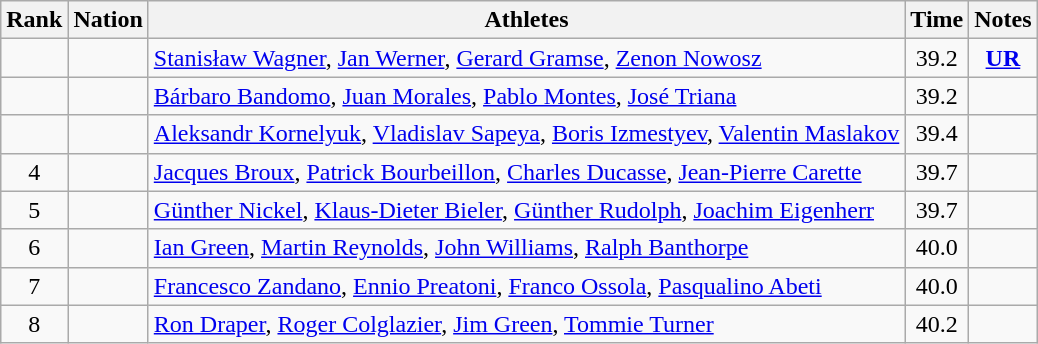<table class="wikitable sortable" style="text-align:center">
<tr>
<th>Rank</th>
<th>Nation</th>
<th>Athletes</th>
<th>Time</th>
<th>Notes</th>
</tr>
<tr>
<td></td>
<td align=left></td>
<td align=left><a href='#'>Stanisław Wagner</a>, <a href='#'>Jan Werner</a>, <a href='#'>Gerard Gramse</a>, <a href='#'>Zenon Nowosz</a></td>
<td>39.2</td>
<td><strong><a href='#'>UR</a></strong></td>
</tr>
<tr>
<td></td>
<td align=left></td>
<td align=left><a href='#'>Bárbaro Bandomo</a>, <a href='#'>Juan Morales</a>, <a href='#'>Pablo Montes</a>, <a href='#'>José Triana</a></td>
<td>39.2</td>
<td></td>
</tr>
<tr>
<td></td>
<td align=left></td>
<td align=left><a href='#'>Aleksandr Kornelyuk</a>, <a href='#'>Vladislav Sapeya</a>, <a href='#'>Boris Izmestyev</a>, <a href='#'>Valentin Maslakov</a></td>
<td>39.4</td>
<td></td>
</tr>
<tr>
<td>4</td>
<td align=left></td>
<td align=left><a href='#'>Jacques Broux</a>, <a href='#'>Patrick Bourbeillon</a>, <a href='#'>Charles Ducasse</a>, <a href='#'>Jean-Pierre Carette</a></td>
<td>39.7</td>
<td></td>
</tr>
<tr>
<td>5</td>
<td align=left></td>
<td align=left><a href='#'>Günther Nickel</a>, <a href='#'>Klaus-Dieter Bieler</a>, <a href='#'>Günther Rudolph</a>, <a href='#'>Joachim Eigenherr</a></td>
<td>39.7</td>
<td></td>
</tr>
<tr>
<td>6</td>
<td align=left></td>
<td align=left><a href='#'>Ian Green</a>, <a href='#'>Martin Reynolds</a>, <a href='#'>John Williams</a>, <a href='#'>Ralph Banthorpe</a></td>
<td>40.0</td>
<td></td>
</tr>
<tr>
<td>7</td>
<td align=left></td>
<td align=left><a href='#'>Francesco Zandano</a>, <a href='#'>Ennio Preatoni</a>, <a href='#'>Franco Ossola</a>, <a href='#'>Pasqualino Abeti</a></td>
<td>40.0</td>
<td></td>
</tr>
<tr>
<td>8</td>
<td align=left></td>
<td align=left><a href='#'>Ron Draper</a>, <a href='#'>Roger Colglazier</a>, <a href='#'>Jim Green</a>, <a href='#'>Tommie Turner</a></td>
<td>40.2</td>
<td></td>
</tr>
</table>
